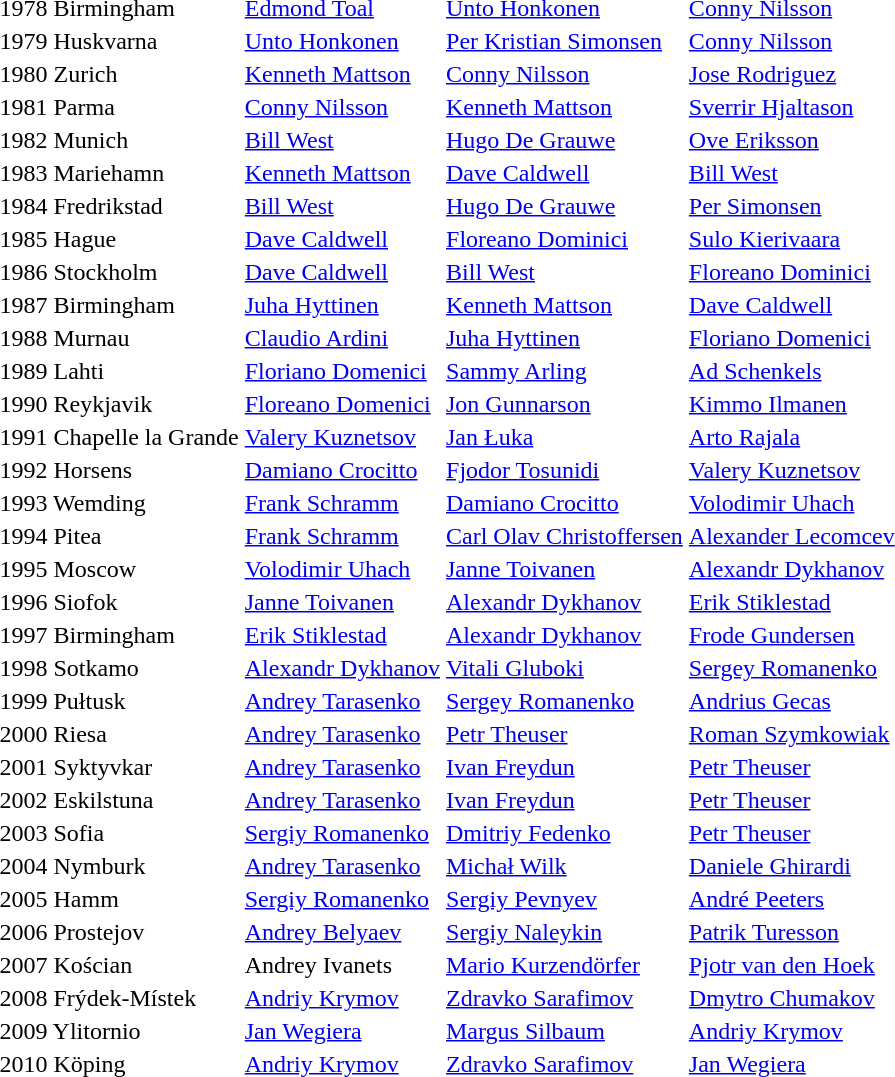<table>
<tr>
<td>1978 Birmingham</td>
<td> <a href='#'>Edmond Toal</a></td>
<td> <a href='#'>Unto Honkonen</a></td>
<td> <a href='#'>Conny Nilsson</a></td>
</tr>
<tr>
<td>1979 Huskvarna</td>
<td> <a href='#'>Unto Honkonen</a></td>
<td> <a href='#'>Per Kristian Simonsen</a></td>
<td> <a href='#'>Conny Nilsson</a></td>
</tr>
<tr>
<td>1980 Zurich</td>
<td> <a href='#'>Kenneth Mattson</a></td>
<td> <a href='#'>Conny Nilsson</a></td>
<td> <a href='#'>Jose Rodriguez</a></td>
</tr>
<tr>
<td>1981 Parma</td>
<td> <a href='#'>Conny Nilsson</a></td>
<td> <a href='#'>Kenneth Mattson</a></td>
<td> <a href='#'>Sverrir Hjaltason</a></td>
</tr>
<tr>
<td>1982 Munich</td>
<td> <a href='#'>Bill West</a></td>
<td> <a href='#'>Hugo De Grauwe</a></td>
<td> <a href='#'>Ove Eriksson</a></td>
</tr>
<tr>
<td>1983 Mariehamn</td>
<td> <a href='#'>Kenneth Mattson</a></td>
<td> <a href='#'>Dave Caldwell</a></td>
<td> <a href='#'>Bill West</a></td>
</tr>
<tr>
<td>1984 Fredrikstad</td>
<td> <a href='#'>Bill West</a></td>
<td> <a href='#'>Hugo De Grauwe</a></td>
<td> <a href='#'>Per Simonsen</a></td>
</tr>
<tr>
<td>1985 Hague</td>
<td> <a href='#'>Dave Caldwell</a></td>
<td> <a href='#'>Floreano Dominici</a></td>
<td> <a href='#'>Sulo Kierivaara</a></td>
</tr>
<tr>
<td>1986 Stockholm</td>
<td> <a href='#'>Dave Caldwell</a></td>
<td> <a href='#'>Bill West</a></td>
<td> <a href='#'>Floreano Dominici</a></td>
</tr>
<tr>
<td>1987 Birmingham</td>
<td> <a href='#'>Juha Hyttinen</a></td>
<td> <a href='#'>Kenneth Mattson</a></td>
<td> <a href='#'>Dave Caldwell</a></td>
</tr>
<tr>
<td>1988 Murnau</td>
<td> <a href='#'>Claudio Ardini</a></td>
<td> <a href='#'>Juha Hyttinen</a></td>
<td> <a href='#'>Floriano Domenici</a></td>
</tr>
<tr>
<td>1989 Lahti</td>
<td> <a href='#'>Floriano Domenici</a></td>
<td> <a href='#'>Sammy Arling</a></td>
<td> <a href='#'>Ad Schenkels</a></td>
</tr>
<tr>
<td>1990 Reykjavik</td>
<td> <a href='#'>Floreano Domenici</a></td>
<td> <a href='#'>Jon Gunnarson</a></td>
<td> <a href='#'>Kimmo Ilmanen</a></td>
</tr>
<tr>
<td>1991 Chapelle la Grande</td>
<td> <a href='#'>Valery Kuznetsov</a></td>
<td> <a href='#'>Jan Łuka</a></td>
<td> <a href='#'>Arto Rajala</a></td>
</tr>
<tr>
<td>1992 Horsens</td>
<td> <a href='#'>Damiano Crocitto</a></td>
<td> <a href='#'>Fjodor Tosunidi</a></td>
<td> <a href='#'>Valery Kuznetsov</a></td>
</tr>
<tr>
<td>1993 Wemding</td>
<td> <a href='#'>Frank Schramm</a></td>
<td> <a href='#'>Damiano Crocitto</a></td>
<td> <a href='#'>Volodimir Uhach</a></td>
</tr>
<tr>
<td>1994 Pitea</td>
<td> <a href='#'>Frank Schramm</a></td>
<td> <a href='#'>Carl Olav Christoffersen</a></td>
<td> <a href='#'>Alexander Lecomcev</a></td>
</tr>
<tr>
<td>1995 Moscow</td>
<td> <a href='#'>Volodimir Uhach</a></td>
<td> <a href='#'>Janne Toivanen</a></td>
<td> <a href='#'>Alexandr Dykhanov</a></td>
</tr>
<tr>
<td>1996 Siofok</td>
<td> <a href='#'>Janne Toivanen</a></td>
<td> <a href='#'>Alexandr Dykhanov</a></td>
<td> <a href='#'>Erik Stiklestad</a></td>
</tr>
<tr>
<td>1997 Birmingham</td>
<td> <a href='#'>Erik Stiklestad</a></td>
<td> <a href='#'>Alexandr Dykhanov</a></td>
<td> <a href='#'>Frode Gundersen</a></td>
</tr>
<tr>
<td>1998 Sotkamo</td>
<td> <a href='#'>Alexandr Dykhanov</a></td>
<td> <a href='#'>Vitali Gluboki</a></td>
<td> <a href='#'>Sergey Romanenko</a></td>
</tr>
<tr>
<td>1999 Pułtusk</td>
<td> <a href='#'>Andrey Tarasenko</a></td>
<td> <a href='#'>Sergey Romanenko</a></td>
<td> <a href='#'>Andrius Gecas</a></td>
</tr>
<tr>
<td>2000 Riesa</td>
<td> <a href='#'>Andrey Tarasenko</a></td>
<td> <a href='#'>Petr Theuser</a></td>
<td> <a href='#'>Roman Szymkowiak</a></td>
</tr>
<tr>
<td>2001 Syktyvkar</td>
<td> <a href='#'>Andrey Tarasenko</a></td>
<td> <a href='#'>Ivan Freydun</a></td>
<td> <a href='#'>Petr Theuser</a></td>
</tr>
<tr>
<td>2002 Eskilstuna</td>
<td> <a href='#'>Andrey Tarasenko</a></td>
<td> <a href='#'>Ivan Freydun</a></td>
<td> <a href='#'>Petr Theuser</a></td>
</tr>
<tr>
<td>2003 Sofia</td>
<td> <a href='#'>Sergiy Romanenko</a></td>
<td> <a href='#'>Dmitriy Fedenko</a></td>
<td> <a href='#'>Petr Theuser</a></td>
</tr>
<tr>
<td>2004 Nymburk</td>
<td> <a href='#'>Andrey Tarasenko</a></td>
<td> <a href='#'>Michał Wilk</a></td>
<td> <a href='#'>Daniele Ghirardi</a></td>
</tr>
<tr>
<td>2005 Hamm</td>
<td> <a href='#'>Sergiy Romanenko</a></td>
<td> <a href='#'>Sergiy Pevnyev</a></td>
<td> <a href='#'>André Peeters</a></td>
</tr>
<tr>
<td>2006 Prostejov</td>
<td> <a href='#'>Andrey Belyaev</a></td>
<td> <a href='#'>Sergiy Naleykin</a></td>
<td> <a href='#'>Patrik Turesson</a></td>
</tr>
<tr>
<td>2007 Kościan</td>
<td> Andrey Ivanets</td>
<td> <a href='#'>Mario Kurzendörfer</a></td>
<td> <a href='#'>Pjotr van den Hoek</a></td>
</tr>
<tr>
<td>2008 Frýdek-Místek</td>
<td> <a href='#'>Andriy Krymov</a></td>
<td> <a href='#'>Zdravko Sarafimov</a></td>
<td> <a href='#'>Dmytro Chumakov</a></td>
</tr>
<tr>
<td>2009 Ylitornio</td>
<td> <a href='#'>Jan Wegiera</a></td>
<td> <a href='#'>Margus Silbaum</a></td>
<td> <a href='#'>Andriy Krymov</a></td>
</tr>
<tr>
<td>2010 Köping</td>
<td> <a href='#'>Andriy Krymov</a></td>
<td> <a href='#'>Zdravko Sarafimov</a></td>
<td> <a href='#'>Jan Wegiera</a></td>
</tr>
</table>
